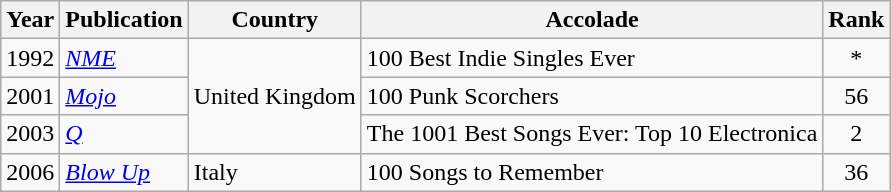<table class="wikitable">
<tr>
<th>Year</th>
<th>Publication</th>
<th>Country</th>
<th>Accolade</th>
<th>Rank</th>
</tr>
<tr>
<td>1992</td>
<td><em><a href='#'>NME</a></em></td>
<td rowspan="3">United Kingdom</td>
<td>100 Best Indie Singles Ever</td>
<td style="text-align:center;">*</td>
</tr>
<tr>
<td>2001</td>
<td><em><a href='#'>Mojo</a></em></td>
<td>100 Punk Scorchers</td>
<td style="text-align:center;">56</td>
</tr>
<tr>
<td>2003</td>
<td><em><a href='#'>Q</a></em></td>
<td>The 1001 Best Songs Ever: Top 10 Electronica</td>
<td style="text-align:center;">2</td>
</tr>
<tr>
<td>2006</td>
<td><em><a href='#'>Blow Up</a></em></td>
<td>Italy</td>
<td>100 Songs to Remember</td>
<td style="text-align:center;">36</td>
</tr>
</table>
